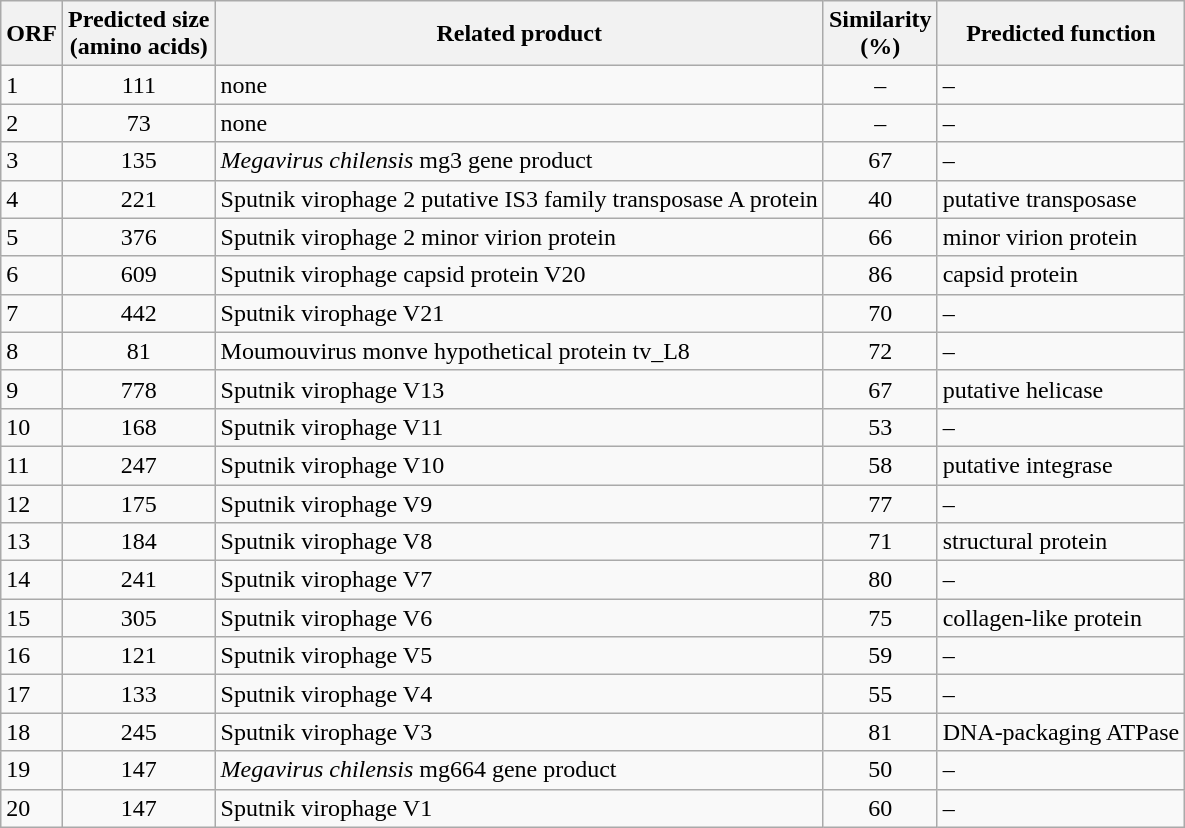<table class="wikitable" border="1">
<tr>
<th>ORF</th>
<th>Predicted size<br>(amino acids)</th>
<th>Related product</th>
<th>Similarity<br>(%)</th>
<th>Predicted function</th>
</tr>
<tr>
<td>1</td>
<td style="text-align: center">111</td>
<td>none</td>
<td style="text-align: center">–</td>
<td>–</td>
</tr>
<tr>
<td>2</td>
<td style="text-align: center">73</td>
<td>none</td>
<td style="text-align: center">–</td>
<td>–</td>
</tr>
<tr>
<td>3</td>
<td style="text-align: center">135</td>
<td><em>Megavirus chilensis</em> mg3 gene product</td>
<td style="text-align: center">67</td>
<td>–</td>
</tr>
<tr>
<td>4</td>
<td style="text-align: center">221</td>
<td>Sputnik virophage 2 putative IS3 family transposase A protein</td>
<td style="text-align: center">40</td>
<td>putative transposase</td>
</tr>
<tr>
<td>5</td>
<td style="text-align: center">376</td>
<td>Sputnik virophage 2 minor virion protein</td>
<td style="text-align: center">66</td>
<td>minor virion protein</td>
</tr>
<tr>
<td>6</td>
<td style="text-align: center">609</td>
<td>Sputnik virophage capsid protein V20</td>
<td style="text-align: center">86</td>
<td>capsid protein</td>
</tr>
<tr>
<td>7</td>
<td style="text-align: center">442</td>
<td>Sputnik virophage V21</td>
<td style="text-align: center">70</td>
<td>–</td>
</tr>
<tr>
<td>8</td>
<td style="text-align: center">81</td>
<td>Moumouvirus monve hypothetical protein tv_L8</td>
<td style="text-align: center">72</td>
<td>–</td>
</tr>
<tr>
<td>9</td>
<td style="text-align: center">778</td>
<td>Sputnik virophage V13</td>
<td style="text-align: center">67</td>
<td>putative helicase</td>
</tr>
<tr>
<td>10</td>
<td style="text-align: center">168</td>
<td>Sputnik virophage V11</td>
<td style="text-align: center">53</td>
<td>–</td>
</tr>
<tr>
<td>11</td>
<td style="text-align: center">247</td>
<td>Sputnik virophage V10</td>
<td style="text-align: center">58</td>
<td>putative integrase</td>
</tr>
<tr>
<td>12</td>
<td style="text-align: center">175</td>
<td>Sputnik virophage V9</td>
<td style="text-align: center">77</td>
<td>–</td>
</tr>
<tr>
<td>13</td>
<td style="text-align: center">184</td>
<td>Sputnik virophage V8</td>
<td style="text-align: center">71</td>
<td>structural protein</td>
</tr>
<tr>
<td>14</td>
<td style="text-align: center">241</td>
<td>Sputnik virophage V7</td>
<td style="text-align: center">80</td>
<td>–</td>
</tr>
<tr>
<td>15</td>
<td style="text-align: center">305</td>
<td>Sputnik virophage V6</td>
<td style="text-align: center">75</td>
<td>collagen-like protein</td>
</tr>
<tr>
<td>16</td>
<td style="text-align: center">121</td>
<td>Sputnik virophage V5</td>
<td style="text-align: center">59</td>
<td>–</td>
</tr>
<tr>
<td>17</td>
<td style="text-align: center">133</td>
<td>Sputnik virophage V4</td>
<td style="text-align: center">55</td>
<td>–</td>
</tr>
<tr>
<td>18</td>
<td style="text-align: center">245</td>
<td>Sputnik virophage V3</td>
<td style="text-align: center">81</td>
<td>DNA-packaging ATPase</td>
</tr>
<tr>
<td>19</td>
<td style="text-align: center">147</td>
<td><em>Megavirus chilensis</em> mg664 gene product</td>
<td style="text-align: center">50</td>
<td>–</td>
</tr>
<tr>
<td>20</td>
<td style="text-align: center">147</td>
<td>Sputnik virophage V1</td>
<td style="text-align: center">60</td>
<td>–</td>
</tr>
</table>
